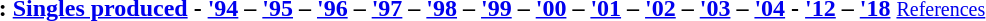<table id="toc" class="toc" summary="Contents" style="margin:auto;">
<tr>
<th>:</th>
<td><strong><a href='#'>Singles produced</a> - <a href='#'>'94</a> – <a href='#'>'95</a> – <a href='#'>'96</a> – <a href='#'>'97</a> – <a href='#'>'98</a> – <a href='#'>'99</a> – <a href='#'>'00</a> – <a href='#'>'01</a> – <a href='#'>'02</a> – <a href='#'>'03</a> – <a href='#'>'04</a> - <a href='#'>'12</a> – <a href='#'>'18</a></strong> <small> <a href='#'>References</a></small> </td>
</tr>
</table>
